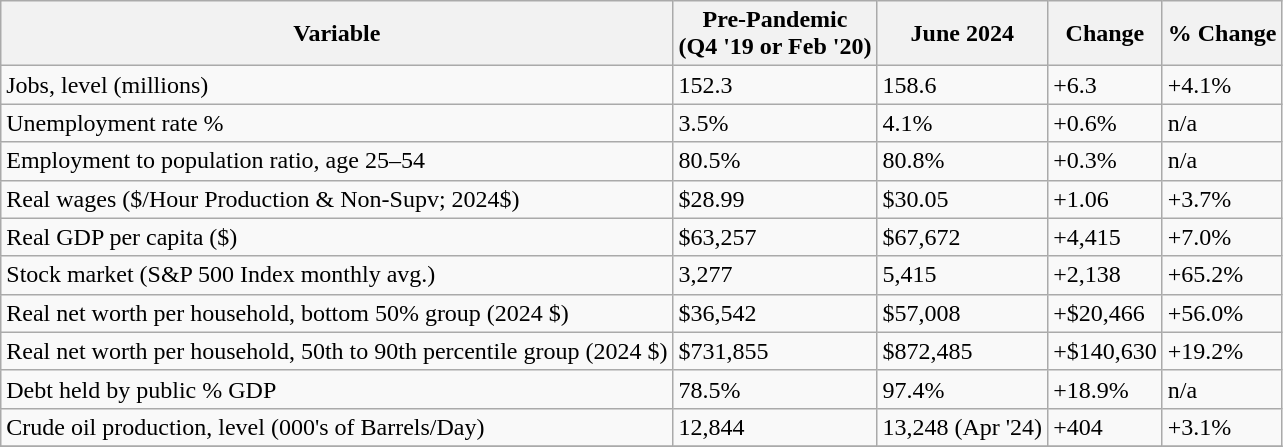<table class="wikitable">
<tr>
<th>Variable</th>
<th>Pre-Pandemic<br>(Q4 '19 or Feb '20)</th>
<th>June 2024</th>
<th>Change</th>
<th>% Change</th>
</tr>
<tr>
<td>Jobs, level (millions)</td>
<td>152.3</td>
<td>158.6</td>
<td>+6.3</td>
<td>+4.1%</td>
</tr>
<tr>
<td>Unemployment rate %</td>
<td>3.5%</td>
<td>4.1%</td>
<td>+0.6%</td>
<td>n/a</td>
</tr>
<tr>
<td>Employment to population ratio, age 25–54</td>
<td>80.5%</td>
<td>80.8%</td>
<td>+0.3%</td>
<td>n/a</td>
</tr>
<tr>
<td>Real wages ($/Hour Production & Non-Supv; 2024$)</td>
<td>$28.99</td>
<td>$30.05</td>
<td>+1.06</td>
<td>+3.7%</td>
</tr>
<tr>
<td>Real GDP per capita ($)</td>
<td>$63,257</td>
<td>$67,672</td>
<td>+4,415</td>
<td>+7.0%</td>
</tr>
<tr>
<td>Stock market (S&P 500 Index monthly avg.)</td>
<td>3,277</td>
<td>5,415</td>
<td>+2,138</td>
<td>+65.2%</td>
</tr>
<tr>
<td>Real net worth per household, bottom 50% group (2024 $)</td>
<td>$36,542</td>
<td>$57,008</td>
<td>+$20,466</td>
<td>+56.0%</td>
</tr>
<tr>
<td>Real net worth per household, 50th to 90th percentile group (2024 $)</td>
<td>$731,855</td>
<td>$872,485</td>
<td>+$140,630</td>
<td>+19.2%</td>
</tr>
<tr>
<td>Debt held by public % GDP</td>
<td>78.5%</td>
<td>97.4%</td>
<td>+18.9%</td>
<td>n/a</td>
</tr>
<tr>
<td>Crude oil production, level (000's of Barrels/Day)</td>
<td>12,844</td>
<td>13,248 (Apr '24)</td>
<td>+404</td>
<td>+3.1%</td>
</tr>
<tr>
</tr>
</table>
